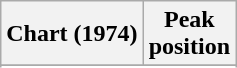<table class="wikitable sortable plainrowheaders">
<tr>
<th>Chart (1974)</th>
<th>Peak<br>position</th>
</tr>
<tr>
</tr>
<tr>
</tr>
</table>
